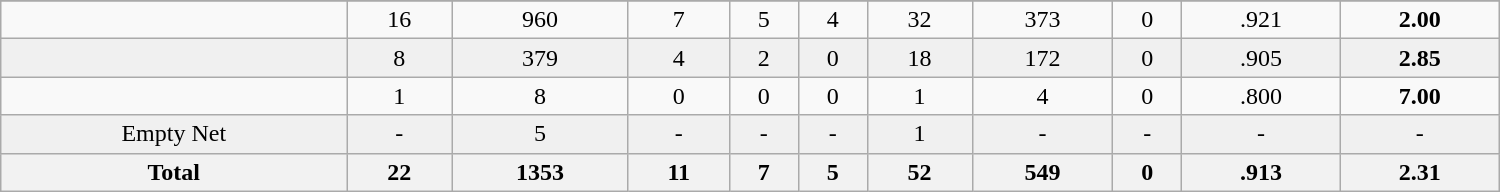<table class="wikitable sortable" width ="1000">
<tr align="center">
</tr>
<tr align="center" bgcolor="">
<td></td>
<td>16</td>
<td>960</td>
<td>7</td>
<td>5</td>
<td>4</td>
<td>32</td>
<td>373</td>
<td>0</td>
<td>.921</td>
<td><strong>2.00</strong></td>
</tr>
<tr align="center" bgcolor="f0f0f0">
<td></td>
<td>8</td>
<td>379</td>
<td>4</td>
<td>2</td>
<td>0</td>
<td>18</td>
<td>172</td>
<td>0</td>
<td>.905</td>
<td><strong>2.85</strong></td>
</tr>
<tr align="center" bgcolor="">
<td></td>
<td>1</td>
<td>8</td>
<td>0</td>
<td>0</td>
<td>0</td>
<td>1</td>
<td>4</td>
<td>0</td>
<td>.800</td>
<td><strong>7.00</strong></td>
</tr>
<tr align="center" bgcolor="f0f0f0">
<td>Empty Net</td>
<td>-</td>
<td>5</td>
<td>-</td>
<td>-</td>
<td>-</td>
<td>1</td>
<td>-</td>
<td>-</td>
<td>-</td>
<td>-</td>
</tr>
<tr>
<th>Total</th>
<th>22</th>
<th>1353</th>
<th>11</th>
<th>7</th>
<th>5</th>
<th>52</th>
<th>549</th>
<th>0</th>
<th>.913</th>
<th>2.31</th>
</tr>
</table>
